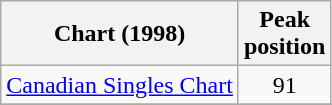<table class="wikitable sortable">
<tr>
<th align="left">Chart (1998)</th>
<th align="center">Peak <br>position</th>
</tr>
<tr>
<td align="left"><a href='#'>Canadian Singles Chart</a></td>
<td align="center">91</td>
</tr>
<tr>
</tr>
</table>
